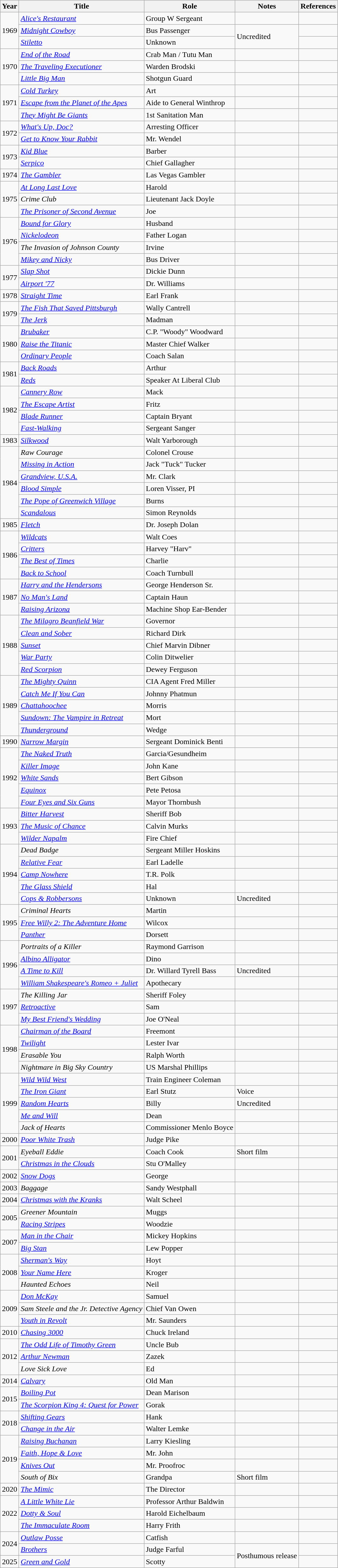<table class="wikitable sortable">
<tr>
<th scope="col">Year</th>
<th scope="col">Title</th>
<th scope="col">Role</th>
<th scope="col" class="unsortable">Notes</th>
<th scope="col" class="unsortable">References</th>
</tr>
<tr>
<td rowspan="3" scope="row">1969</td>
<td><em><a href='#'>Alice's Restaurant</a></em></td>
<td>Group W Sergeant</td>
<td></td>
<td></td>
</tr>
<tr>
<td><em><a href='#'>Midnight Cowboy</a></em></td>
<td>Bus Passenger</td>
<td rowspan="2">Uncredited</td>
<td></td>
</tr>
<tr>
<td><em><a href='#'>Stiletto</a></em></td>
<td>Unknown</td>
<td></td>
</tr>
<tr>
<td rowspan="3" scope="row">1970</td>
<td><em><a href='#'>End of the Road</a></em></td>
<td>Crab Man / Tutu Man</td>
<td></td>
<td></td>
</tr>
<tr>
<td><em><a href='#'>The Traveling Executioner</a></em></td>
<td>Warden Brodski</td>
<td></td>
<td></td>
</tr>
<tr>
<td><em><a href='#'>Little Big Man</a></em></td>
<td>Shotgun Guard</td>
<td></td>
<td></td>
</tr>
<tr>
<td rowspan="3" scope="row">1971</td>
<td><em><a href='#'>Cold Turkey</a></em></td>
<td>Art</td>
<td></td>
<td></td>
</tr>
<tr>
<td><em><a href='#'>Escape from the Planet of the Apes</a></em></td>
<td>Aide to General Winthrop</td>
<td></td>
<td></td>
</tr>
<tr>
<td><em><a href='#'>They Might Be Giants</a></em></td>
<td>1st Sanitation Man</td>
<td></td>
<td></td>
</tr>
<tr>
<td rowspan="2" scope="row">1972</td>
<td><em><a href='#'>What's Up, Doc?</a></em></td>
<td>Arresting Officer</td>
<td></td>
<td></td>
</tr>
<tr>
<td><em><a href='#'>Get to Know Your Rabbit</a></em></td>
<td>Mr. Wendel</td>
<td></td>
<td></td>
</tr>
<tr>
<td rowspan="2" scope="row">1973</td>
<td><em><a href='#'>Kid Blue</a></em></td>
<td>Barber</td>
<td></td>
<td></td>
</tr>
<tr>
<td><em><a href='#'>Serpico</a></em></td>
<td>Chief Gallagher</td>
<td></td>
<td></td>
</tr>
<tr>
<td scope="row">1974</td>
<td><em><a href='#'>The Gambler</a></em></td>
<td>Las Vegas Gambler</td>
<td></td>
<td></td>
</tr>
<tr>
<td rowspan="3" scope="row">1975</td>
<td><em><a href='#'>At Long Last Love</a></em></td>
<td>Harold</td>
<td></td>
<td></td>
</tr>
<tr>
<td><em>Crime Club</em></td>
<td>Lieutenant Jack Doyle</td>
<td></td>
<td></td>
</tr>
<tr>
<td><em><a href='#'>The Prisoner of Second Avenue</a></em></td>
<td>Joe</td>
<td></td>
<td></td>
</tr>
<tr>
<td rowspan="4" scope="row">1976</td>
<td><em><a href='#'>Bound for Glory</a></em></td>
<td>Husband</td>
<td></td>
<td></td>
</tr>
<tr>
<td><em><a href='#'>Nickelodeon</a></em></td>
<td>Father Logan</td>
<td></td>
<td></td>
</tr>
<tr>
<td><em>The Invasion of Johnson County</em></td>
<td>Irvine</td>
<td></td>
<td></td>
</tr>
<tr>
<td><em><a href='#'>Mikey and Nicky</a></em></td>
<td>Bus Driver</td>
<td></td>
<td></td>
</tr>
<tr>
<td rowspan="2" scope="row">1977</td>
<td><em><a href='#'>Slap Shot</a></em></td>
<td>Dickie Dunn</td>
<td></td>
<td></td>
</tr>
<tr>
<td><em><a href='#'>Airport '77</a></em></td>
<td>Dr. Williams</td>
<td></td>
<td></td>
</tr>
<tr>
<td scope="row">1978</td>
<td><em><a href='#'>Straight Time</a></em></td>
<td>Earl Frank</td>
<td></td>
<td></td>
</tr>
<tr>
<td rowspan="2" scope="row">1979</td>
<td><em><a href='#'>The Fish That Saved Pittsburgh</a></em></td>
<td>Wally Cantrell</td>
<td></td>
<td></td>
</tr>
<tr>
<td><em><a href='#'>The Jerk</a></em></td>
<td>Madman</td>
<td></td>
<td></td>
</tr>
<tr>
<td rowspan="3" scope="row">1980</td>
<td><em><a href='#'>Brubaker</a></em></td>
<td>C.P. "Woody" Woodward</td>
<td></td>
<td></td>
</tr>
<tr>
<td><em><a href='#'>Raise the Titanic</a></em></td>
<td>Master Chief Walker</td>
<td></td>
<td></td>
</tr>
<tr>
<td><em><a href='#'>Ordinary People</a></em></td>
<td>Coach Salan</td>
<td></td>
<td></td>
</tr>
<tr>
<td rowspan="2" scope="row">1981</td>
<td><em><a href='#'>Back Roads</a></em></td>
<td>Arthur</td>
<td></td>
<td></td>
</tr>
<tr>
<td><em><a href='#'>Reds</a></em></td>
<td>Speaker At Liberal Club</td>
<td></td>
<td></td>
</tr>
<tr>
<td rowspan="4" scope="row">1982</td>
<td><em><a href='#'>Cannery Row</a></em></td>
<td>Mack</td>
<td></td>
<td></td>
</tr>
<tr>
<td><em><a href='#'>The Escape Artist</a></em></td>
<td>Fritz</td>
<td></td>
<td></td>
</tr>
<tr>
<td><em><a href='#'>Blade Runner</a></em></td>
<td>Captain Bryant</td>
<td></td>
<td></td>
</tr>
<tr>
<td><em><a href='#'>Fast-Walking</a></em></td>
<td>Sergeant Sanger</td>
<td></td>
<td></td>
</tr>
<tr>
<td scope="row">1983</td>
<td><em><a href='#'>Silkwood</a></em></td>
<td>Walt Yarborough</td>
<td></td>
<td></td>
</tr>
<tr>
<td rowspan="6" scope="row">1984</td>
<td><em>Raw Courage</em></td>
<td>Colonel Crouse</td>
<td></td>
<td></td>
</tr>
<tr>
<td><em><a href='#'>Missing in Action</a></em></td>
<td>Jack "Tuck" Tucker</td>
<td></td>
<td></td>
</tr>
<tr>
<td><em><a href='#'>Grandview, U.S.A.</a></em></td>
<td>Mr. Clark</td>
<td></td>
<td></td>
</tr>
<tr>
<td><em><a href='#'>Blood Simple</a></em></td>
<td>Loren Visser, PI</td>
<td></td>
<td></td>
</tr>
<tr>
<td><em><a href='#'>The Pope of Greenwich Village</a></em></td>
<td>Burns</td>
<td></td>
<td></td>
</tr>
<tr>
<td><em><a href='#'>Scandalous</a></em></td>
<td>Simon Reynolds</td>
<td></td>
<td></td>
</tr>
<tr>
<td scope="row">1985</td>
<td><em><a href='#'>Fletch</a></em></td>
<td>Dr. Joseph Dolan</td>
<td></td>
<td></td>
</tr>
<tr>
<td rowspan="4" scope="row">1986</td>
<td><em><a href='#'>Wildcats</a></em></td>
<td>Walt Coes</td>
<td></td>
<td></td>
</tr>
<tr>
<td><em><a href='#'>Critters</a></em></td>
<td>Harvey "Harv"</td>
<td></td>
<td></td>
</tr>
<tr>
<td><em><a href='#'>The Best of Times</a></em></td>
<td>Charlie</td>
<td></td>
<td></td>
</tr>
<tr>
<td><em><a href='#'>Back to School</a></em></td>
<td>Coach Turnbull</td>
<td></td>
<td></td>
</tr>
<tr>
<td rowspan="3" scope="row">1987</td>
<td><em><a href='#'>Harry and the Hendersons</a></em></td>
<td>George Henderson Sr.</td>
<td></td>
<td></td>
</tr>
<tr>
<td><em><a href='#'>No Man's Land</a></em></td>
<td>Captain Haun</td>
<td></td>
<td></td>
</tr>
<tr>
<td><em><a href='#'>Raising Arizona</a></em></td>
<td>Machine Shop Ear-Bender</td>
<td></td>
<td></td>
</tr>
<tr>
<td rowspan="5" scope="row">1988</td>
<td><em><a href='#'>The Milagro Beanfield War</a></em></td>
<td>Governor</td>
<td></td>
<td></td>
</tr>
<tr>
<td><em><a href='#'>Clean and Sober</a></em></td>
<td>Richard Dirk</td>
<td></td>
<td></td>
</tr>
<tr>
<td><em><a href='#'>Sunset</a></em></td>
<td>Chief Marvin Dibner</td>
<td></td>
<td></td>
</tr>
<tr>
<td><em><a href='#'>War Party</a></em></td>
<td>Colin Ditwelier</td>
<td></td>
<td></td>
</tr>
<tr>
<td><em><a href='#'>Red Scorpion</a></em></td>
<td>Dewey Ferguson</td>
<td></td>
<td></td>
</tr>
<tr>
<td rowspan="5" scope="row">1989</td>
<td><em><a href='#'>The Mighty Quinn</a></em></td>
<td>CIA Agent Fred Miller</td>
<td></td>
<td></td>
</tr>
<tr>
<td><em><a href='#'>Catch Me If You Can</a></em></td>
<td>Johnny Phatmun</td>
<td></td>
<td></td>
</tr>
<tr>
<td><em><a href='#'>Chattahoochee</a></em></td>
<td>Morris</td>
<td></td>
<td></td>
</tr>
<tr>
<td><em><a href='#'>Sundown: The Vampire in Retreat</a></em></td>
<td>Mort</td>
<td></td>
<td></td>
</tr>
<tr>
<td><em><a href='#'>Thunderground</a></em></td>
<td>Wedge</td>
<td></td>
<td></td>
</tr>
<tr>
<td scope="row">1990</td>
<td><em><a href='#'>Narrow Margin</a></em></td>
<td>Sergeant Dominick Benti</td>
<td></td>
<td></td>
</tr>
<tr>
<td rowspan="5" scope="row">1992</td>
<td><em><a href='#'>The Naked Truth</a></em></td>
<td>Garcia/Gesundheim</td>
<td></td>
<td></td>
</tr>
<tr>
<td><em><a href='#'>Killer Image</a></em></td>
<td>John Kane</td>
<td></td>
<td></td>
</tr>
<tr>
<td><em><a href='#'>White Sands</a></em></td>
<td>Bert Gibson</td>
<td></td>
<td></td>
</tr>
<tr>
<td><em><a href='#'>Equinox</a></em></td>
<td>Pete Petosa</td>
<td></td>
<td></td>
</tr>
<tr>
<td><em><a href='#'>Four Eyes and Six Guns</a></em></td>
<td>Mayor Thornbush</td>
<td></td>
<td></td>
</tr>
<tr>
<td rowspan="3" scope="row">1993</td>
<td><em><a href='#'>Bitter Harvest</a></em></td>
<td>Sheriff Bob</td>
<td></td>
<td></td>
</tr>
<tr>
<td><em><a href='#'>The Music of Chance</a></em></td>
<td>Calvin Murks</td>
<td></td>
<td></td>
</tr>
<tr>
<td><em><a href='#'>Wilder Napalm</a></em></td>
<td>Fire Chief</td>
<td></td>
<td></td>
</tr>
<tr>
<td rowspan="5" scope="row">1994</td>
<td><em>Dead Badge</em></td>
<td>Sergeant Miller Hoskins</td>
<td></td>
<td></td>
</tr>
<tr>
<td><em><a href='#'>Relative Fear</a></em></td>
<td>Earl Ladelle</td>
<td></td>
<td></td>
</tr>
<tr>
<td><em><a href='#'>Camp Nowhere</a></em></td>
<td>T.R. Polk</td>
<td></td>
<td></td>
</tr>
<tr>
<td><em><a href='#'>The Glass Shield</a></em></td>
<td>Hal</td>
<td></td>
<td></td>
</tr>
<tr>
<td><em><a href='#'>Cops & Robbersons</a></em></td>
<td>Unknown</td>
<td>Uncredited</td>
<td></td>
</tr>
<tr>
<td rowspan="3" scope="row">1995</td>
<td><em>Criminal Hearts</em></td>
<td>Martin</td>
<td></td>
<td></td>
</tr>
<tr>
<td><em><a href='#'>Free Willy 2: The Adventure Home</a></em></td>
<td>Wilcox</td>
<td></td>
<td></td>
</tr>
<tr>
<td><em><a href='#'>Panther</a></em></td>
<td>Dorsett</td>
<td></td>
<td></td>
</tr>
<tr>
<td rowspan="4" scope="row">1996</td>
<td><em>Portraits of a Killer</em></td>
<td>Raymond Garrison</td>
<td></td>
<td></td>
</tr>
<tr>
<td><em><a href='#'>Albino Alligator</a></em></td>
<td>Dino</td>
<td></td>
<td></td>
</tr>
<tr>
<td><em><a href='#'>A Time to Kill</a></em></td>
<td>Dr. Willard Tyrell Bass</td>
<td>Uncredited</td>
<td></td>
</tr>
<tr>
<td><em><a href='#'>William Shakespeare's Romeo + Juliet</a></em></td>
<td>Apothecary</td>
<td></td>
<td></td>
</tr>
<tr>
<td rowspan="3" scope="row">1997</td>
<td><em>The Killing Jar</em></td>
<td>Sheriff Foley</td>
<td></td>
<td></td>
</tr>
<tr>
<td><em><a href='#'>Retroactive</a></em></td>
<td>Sam</td>
<td></td>
<td></td>
</tr>
<tr>
<td><em><a href='#'>My Best Friend's Wedding</a></em></td>
<td>Joe O'Neal</td>
<td></td>
<td></td>
</tr>
<tr>
<td rowspan="4" scope="row">1998</td>
<td><em><a href='#'>Chairman of the Board</a></em></td>
<td>Freemont</td>
<td></td>
<td></td>
</tr>
<tr>
<td><em><a href='#'>Twilight</a></em></td>
<td>Lester Ivar</td>
<td></td>
<td></td>
</tr>
<tr>
<td><em>Erasable You</em></td>
<td>Ralph Worth</td>
<td></td>
<td></td>
</tr>
<tr>
<td><em>Nightmare in Big Sky Country</em></td>
<td>US Marshal Phillips</td>
<td></td>
<td></td>
</tr>
<tr>
<td rowspan="5" scope="row">1999</td>
<td><em><a href='#'>Wild Wild West</a></em></td>
<td>Train Engineer Coleman</td>
<td></td>
<td></td>
</tr>
<tr>
<td><em><a href='#'>The Iron Giant</a></em></td>
<td>Earl Stutz</td>
<td>Voice</td>
<td></td>
</tr>
<tr>
<td><em><a href='#'>Random Hearts</a></em></td>
<td>Billy</td>
<td>Uncredited</td>
<td></td>
</tr>
<tr>
<td><em><a href='#'>Me and Will</a></em></td>
<td>Dean</td>
<td></td>
<td></td>
</tr>
<tr>
<td><em>Jack of Hearts</em></td>
<td>Commissioner Menlo Boyce</td>
<td></td>
<td></td>
</tr>
<tr>
<td scope="row">2000</td>
<td><em><a href='#'>Poor White Trash</a></em></td>
<td>Judge Pike</td>
<td></td>
<td></td>
</tr>
<tr>
<td rowspan="2" scope="row">2001</td>
<td><em>Eyeball Eddie</em></td>
<td>Coach Cook</td>
<td>Short film</td>
<td></td>
</tr>
<tr>
<td><em><a href='#'>Christmas in the Clouds</a></em></td>
<td>Stu O'Malley</td>
<td></td>
<td></td>
</tr>
<tr>
<td scope="row">2002</td>
<td><em><a href='#'>Snow Dogs</a></em></td>
<td>George</td>
<td></td>
<td></td>
</tr>
<tr>
<td scope="row">2003</td>
<td><em>Baggage</em></td>
<td>Sandy Westphall</td>
<td></td>
<td></td>
</tr>
<tr>
<td scope="row">2004</td>
<td><em><a href='#'>Christmas with the Kranks</a></em></td>
<td>Walt Scheel</td>
<td></td>
<td></td>
</tr>
<tr>
<td rowspan="2" scope="row">2005</td>
<td><em>Greener Mountain</em></td>
<td>Muggs</td>
<td></td>
<td></td>
</tr>
<tr>
<td><em><a href='#'>Racing Stripes</a></em></td>
<td>Woodzie</td>
<td></td>
<td></td>
</tr>
<tr>
<td rowspan="2" scope="row">2007</td>
<td><em><a href='#'>Man in the Chair</a></em></td>
<td>Mickey Hopkins</td>
<td></td>
<td></td>
</tr>
<tr>
<td><em><a href='#'>Big Stan</a></em></td>
<td>Lew Popper</td>
<td></td>
<td></td>
</tr>
<tr>
<td rowspan="3" scope="row">2008</td>
<td><em><a href='#'>Sherman's Way</a></em></td>
<td>Hoyt</td>
<td></td>
<td></td>
</tr>
<tr>
<td><em><a href='#'>Your Name Here</a></em></td>
<td>Kroger</td>
<td></td>
<td></td>
</tr>
<tr>
<td><em>Haunted Echoes</em></td>
<td>Neil</td>
<td></td>
<td></td>
</tr>
<tr>
<td rowspan="3" scope="row">2009</td>
<td><em><a href='#'>Don McKay</a></em></td>
<td>Samuel</td>
<td></td>
<td></td>
</tr>
<tr>
<td><em>Sam Steele and the Jr. Detective Agency</em></td>
<td>Chief Van Owen</td>
<td></td>
<td></td>
</tr>
<tr>
<td><em><a href='#'>Youth in Revolt</a></em></td>
<td>Mr. Saunders</td>
<td></td>
<td></td>
</tr>
<tr>
<td scope="row">2010</td>
<td><em><a href='#'>Chasing 3000</a></em></td>
<td>Chuck Ireland</td>
<td></td>
<td></td>
</tr>
<tr>
<td rowspan="3" scope="row">2012</td>
<td><em><a href='#'>The Odd Life of Timothy Green</a></em></td>
<td>Uncle Bub</td>
<td></td>
<td></td>
</tr>
<tr>
<td><em><a href='#'>Arthur Newman</a></em></td>
<td>Zazek</td>
<td></td>
<td></td>
</tr>
<tr>
<td><em>Love Sick Love</em></td>
<td>Ed</td>
<td></td>
<td></td>
</tr>
<tr>
<td scope="row">2014</td>
<td><em><a href='#'>Calvary</a></em></td>
<td>Old Man</td>
<td></td>
<td></td>
</tr>
<tr>
<td rowspan="2" scope="row">2015</td>
<td><em><a href='#'>Boiling Pot</a></em></td>
<td>Dean Marison</td>
<td></td>
<td></td>
</tr>
<tr>
<td><em><a href='#'>The Scorpion King 4: Quest for Power</a></em></td>
<td>Gorak</td>
<td></td>
<td></td>
</tr>
<tr>
<td rowspan="2" scope="row">2018</td>
<td><em><a href='#'>Shifting Gears</a></em></td>
<td>Hank</td>
<td></td>
<td></td>
</tr>
<tr>
<td><em><a href='#'>Change in the Air</a></em></td>
<td>Walter Lemke</td>
<td></td>
<td></td>
</tr>
<tr>
<td rowspan="4" scope="row">2019</td>
<td><em><a href='#'>Raising Buchanan</a></em></td>
<td>Larry Kiesling</td>
<td></td>
<td></td>
</tr>
<tr>
<td><em><a href='#'>Faith, Hope & Love</a></em></td>
<td>Mr. John</td>
<td></td>
<td></td>
</tr>
<tr>
<td><em><a href='#'>Knives Out</a></em></td>
<td>Mr. Proofroc</td>
<td></td>
<td></td>
</tr>
<tr>
<td><em>South of Bix</em></td>
<td>Grandpa</td>
<td>Short film</td>
<td></td>
</tr>
<tr>
<td scope="row">2020</td>
<td><em><a href='#'>The Mimic</a></em></td>
<td>The Director</td>
<td></td>
<td></td>
</tr>
<tr>
<td rowspan="3" scope="row">2022</td>
<td><em><a href='#'>A Little White Lie</a></em></td>
<td>Professor Arthur Baldwin</td>
<td></td>
<td></td>
</tr>
<tr>
<td><em><a href='#'>Dotty & Soul</a></em></td>
<td>Harold Eichelbaum</td>
<td></td>
<td></td>
</tr>
<tr>
<td><em><a href='#'>The Immaculate Room</a></em></td>
<td>Harry Frith</td>
<td></td>
<td></td>
</tr>
<tr>
<td rowspan="2" scope="row">2024</td>
<td><em><a href='#'>Outlaw Posse</a></em></td>
<td>Catfish</td>
<td></td>
<td></td>
</tr>
<tr>
<td><em><a href='#'>Brothers</a></em></td>
<td>Judge Farful</td>
<td rowspan="2">Posthumous release</td>
<td></td>
</tr>
<tr>
<td scope="row">2025</td>
<td><em><a href='#'>Green and Gold</a></em></td>
<td>Scotty</td>
<td></td>
</tr>
</table>
